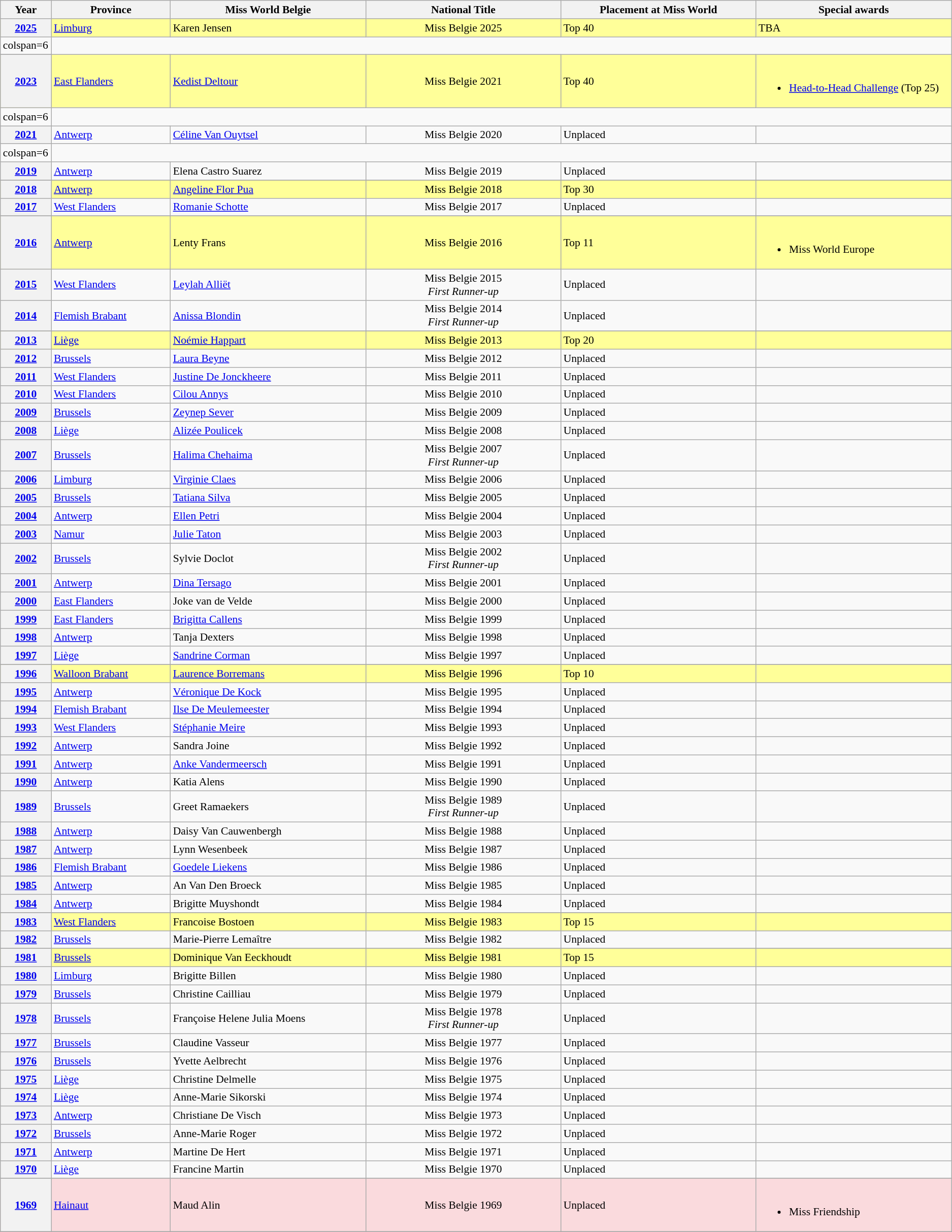<table class="wikitable " style="font-size: 90%;">
<tr>
<th width="60">Year</th>
<th width="150">Province</th>
<th width="250">Miss World Belgie</th>
<th width="250">National Title</th>
<th width="250">Placement at Miss World</th>
<th width="250">Special awards</th>
</tr>
<tr style="background-color:#FFFF99; ">
<th><a href='#'>2025</a></th>
<td><a href='#'>Limburg</a></td>
<td>Karen Jensen</td>
<td align="center">Miss Belgie 2025</td>
<td>Top 40</td>
<td>TBA</td>
</tr>
<tr>
<td>colspan=6 </td>
</tr>
<tr>
</tr>
<tr style="background-color:#FFFF99; ">
<th><a href='#'>2023</a></th>
<td><a href='#'>East Flanders</a></td>
<td><a href='#'>Kedist Deltour</a></td>
<td align="center">Miss Belgie 2021</td>
<td>Top 40</td>
<td><br><ul><li><a href='#'>Head-to-Head Challenge</a> (Top 25)</li></ul></td>
</tr>
<tr>
<td>colspan=6 </td>
</tr>
<tr>
<th><a href='#'>2021</a></th>
<td><a href='#'>Antwerp</a></td>
<td><a href='#'>Céline Van Ouytsel</a></td>
<td align="center">Miss Belgie 2020</td>
<td>Unplaced</td>
<td></td>
</tr>
<tr>
<td>colspan=6 </td>
</tr>
<tr>
<th><a href='#'>2019</a></th>
<td><a href='#'>Antwerp</a></td>
<td>Elena Castro Suarez</td>
<td align="center">Miss Belgie 2019</td>
<td>Unplaced</td>
<td></td>
</tr>
<tr>
</tr>
<tr style="background-color:#FFFF99; ">
<th><a href='#'>2018</a></th>
<td><a href='#'>Antwerp</a></td>
<td><a href='#'>Angeline Flor Pua</a></td>
<td align="center">Miss Belgie 2018</td>
<td>Top 30</td>
<td></td>
</tr>
<tr>
<th><a href='#'>2017</a></th>
<td><a href='#'>West Flanders</a></td>
<td><a href='#'>Romanie Schotte</a></td>
<td align="center">Miss Belgie 2017</td>
<td>Unplaced</td>
<td></td>
</tr>
<tr>
</tr>
<tr style="background-color:#FFFF99; ">
<th><a href='#'>2016</a></th>
<td><a href='#'>Antwerp</a></td>
<td>Lenty Frans</td>
<td align="center">Miss Belgie 2016</td>
<td>Top 11</td>
<td align="left"><br><ul><li>Miss World Europe</li></ul></td>
</tr>
<tr>
<th><a href='#'>2015</a></th>
<td><a href='#'>West Flanders</a></td>
<td><a href='#'>Leylah Alliët</a></td>
<td align="center">Miss Belgie 2015<br><em>First Runner-up</em></td>
<td>Unplaced</td>
<td></td>
</tr>
<tr>
<th><a href='#'>2014</a></th>
<td><a href='#'>Flemish Brabant</a></td>
<td><a href='#'>Anissa Blondin</a></td>
<td align="center">Miss Belgie 2014<br><em>First Runner-up</em></td>
<td>Unplaced</td>
<td></td>
</tr>
<tr>
</tr>
<tr style="background-color:#FFFF99; ">
<th><a href='#'>2013</a></th>
<td><a href='#'>Liège</a></td>
<td><a href='#'>Noémie Happart</a></td>
<td align="center">Miss Belgie 2013</td>
<td>Top 20</td>
<td></td>
</tr>
<tr>
<th><a href='#'>2012</a></th>
<td><a href='#'>Brussels</a></td>
<td><a href='#'>Laura Beyne</a></td>
<td align="center">Miss Belgie 2012</td>
<td>Unplaced</td>
<td></td>
</tr>
<tr>
<th><a href='#'>2011</a></th>
<td><a href='#'>West Flanders</a></td>
<td><a href='#'>Justine De Jonckheere</a></td>
<td align="center">Miss Belgie 2011</td>
<td>Unplaced</td>
<td></td>
</tr>
<tr>
<th><a href='#'>2010</a></th>
<td><a href='#'>West Flanders</a></td>
<td><a href='#'>Cilou Annys</a></td>
<td align="center">Miss Belgie 2010</td>
<td>Unplaced</td>
<td></td>
</tr>
<tr>
<th><a href='#'>2009</a></th>
<td><a href='#'>Brussels</a></td>
<td><a href='#'>Zeynep Sever</a></td>
<td align="center">Miss Belgie 2009</td>
<td>Unplaced</td>
<td></td>
</tr>
<tr>
<th><a href='#'>2008</a></th>
<td><a href='#'>Liège</a></td>
<td><a href='#'>Alizée Poulicek</a></td>
<td align="center">Miss Belgie 2008</td>
<td>Unplaced</td>
<td></td>
</tr>
<tr>
<th><a href='#'>2007</a></th>
<td><a href='#'>Brussels</a></td>
<td><a href='#'>Halima Chehaima</a></td>
<td align="center">Miss Belgie 2007<br><em>First Runner-up</em></td>
<td>Unplaced</td>
<td></td>
</tr>
<tr>
<th><a href='#'>2006</a></th>
<td><a href='#'>Limburg</a></td>
<td><a href='#'>Virginie Claes</a></td>
<td align="center">Miss Belgie 2006</td>
<td>Unplaced</td>
<td></td>
</tr>
<tr>
<th><a href='#'>2005</a></th>
<td><a href='#'>Brussels</a></td>
<td><a href='#'>Tatiana Silva</a></td>
<td align="center">Miss Belgie 2005</td>
<td>Unplaced</td>
<td></td>
</tr>
<tr>
<th><a href='#'>2004</a></th>
<td><a href='#'>Antwerp</a></td>
<td><a href='#'>Ellen Petri</a></td>
<td align="center">Miss Belgie 2004</td>
<td>Unplaced</td>
<td></td>
</tr>
<tr>
<th><a href='#'>2003</a></th>
<td><a href='#'>Namur</a></td>
<td><a href='#'>Julie Taton</a></td>
<td align="center">Miss Belgie 2003</td>
<td>Unplaced</td>
<td></td>
</tr>
<tr>
<th><a href='#'>2002</a></th>
<td><a href='#'>Brussels</a></td>
<td>Sylvie Doclot</td>
<td align="center">Miss Belgie 2002<br><em>First Runner-up</em></td>
<td>Unplaced</td>
<td></td>
</tr>
<tr>
<th><a href='#'>2001</a></th>
<td><a href='#'>Antwerp</a></td>
<td><a href='#'>Dina Tersago</a></td>
<td align="center">Miss Belgie 2001</td>
<td>Unplaced</td>
<td></td>
</tr>
<tr>
<th><a href='#'>2000</a></th>
<td><a href='#'>East Flanders</a></td>
<td>Joke van de Velde</td>
<td align="center">Miss Belgie 2000</td>
<td>Unplaced</td>
<td></td>
</tr>
<tr>
<th><a href='#'>1999</a></th>
<td><a href='#'>East Flanders</a></td>
<td><a href='#'>Brigitta Callens</a></td>
<td align="center">Miss Belgie 1999</td>
<td>Unplaced</td>
<td></td>
</tr>
<tr>
<th><a href='#'>1998</a></th>
<td><a href='#'>Antwerp</a></td>
<td>Tanja Dexters</td>
<td align="center">Miss Belgie 1998</td>
<td>Unplaced</td>
<td></td>
</tr>
<tr>
<th><a href='#'>1997</a></th>
<td><a href='#'>Liège</a></td>
<td><a href='#'>Sandrine Corman</a></td>
<td align="center">Miss Belgie 1997</td>
<td>Unplaced</td>
<td></td>
</tr>
<tr>
</tr>
<tr style="background-color:#FFFF99; ">
<th><a href='#'>1996</a></th>
<td><a href='#'>Walloon Brabant</a></td>
<td><a href='#'>Laurence Borremans</a></td>
<td align="center">Miss Belgie 1996</td>
<td>Top 10</td>
<td></td>
</tr>
<tr>
<th><a href='#'>1995</a></th>
<td><a href='#'>Antwerp</a></td>
<td><a href='#'>Véronique De Kock</a></td>
<td align="center">Miss Belgie 1995</td>
<td>Unplaced</td>
<td></td>
</tr>
<tr>
<th><a href='#'>1994</a></th>
<td><a href='#'>Flemish Brabant</a></td>
<td><a href='#'>Ilse De Meulemeester</a></td>
<td align="center">Miss Belgie 1994</td>
<td>Unplaced</td>
<td></td>
</tr>
<tr>
<th><a href='#'>1993</a></th>
<td><a href='#'>West Flanders</a></td>
<td><a href='#'>Stéphanie Meire</a></td>
<td align="center">Miss Belgie 1993</td>
<td>Unplaced</td>
<td></td>
</tr>
<tr>
<th><a href='#'>1992</a></th>
<td><a href='#'>Antwerp</a></td>
<td>Sandra Joine</td>
<td align="center">Miss Belgie 1992</td>
<td>Unplaced</td>
<td></td>
</tr>
<tr>
<th><a href='#'>1991</a></th>
<td><a href='#'>Antwerp</a></td>
<td><a href='#'>Anke Vandermeersch</a></td>
<td align="center">Miss Belgie 1991</td>
<td>Unplaced</td>
<td></td>
</tr>
<tr>
<th><a href='#'>1990</a></th>
<td><a href='#'>Antwerp</a></td>
<td>Katia Alens</td>
<td align="center">Miss Belgie 1990</td>
<td>Unplaced</td>
<td></td>
</tr>
<tr>
<th><a href='#'>1989</a></th>
<td><a href='#'>Brussels</a></td>
<td>Greet Ramaekers</td>
<td align="center">Miss Belgie 1989<br><em>First Runner-up</em></td>
<td>Unplaced</td>
<td></td>
</tr>
<tr>
<th><a href='#'>1988</a></th>
<td><a href='#'>Antwerp</a></td>
<td>Daisy Van Cauwenbergh</td>
<td align="center">Miss Belgie 1988</td>
<td>Unplaced</td>
<td></td>
</tr>
<tr>
<th><a href='#'>1987</a></th>
<td><a href='#'>Antwerp</a></td>
<td>Lynn Wesenbeek</td>
<td align="center">Miss Belgie 1987</td>
<td>Unplaced</td>
<td></td>
</tr>
<tr>
<th><a href='#'>1986</a></th>
<td><a href='#'>Flemish Brabant</a></td>
<td><a href='#'>Goedele Liekens</a></td>
<td align="center">Miss Belgie 1986</td>
<td>Unplaced</td>
<td></td>
</tr>
<tr>
<th><a href='#'>1985</a></th>
<td><a href='#'>Antwerp</a></td>
<td>An Van Den Broeck</td>
<td align="center">Miss Belgie 1985</td>
<td>Unplaced</td>
<td></td>
</tr>
<tr>
<th><a href='#'>1984</a></th>
<td><a href='#'>Antwerp</a></td>
<td>Brigitte Muyshondt</td>
<td align="center">Miss Belgie 1984</td>
<td>Unplaced</td>
<td></td>
</tr>
<tr>
</tr>
<tr style="background-color:#FFFF99; ">
<th><a href='#'>1983</a></th>
<td><a href='#'>West Flanders</a></td>
<td>Francoise Bostoen</td>
<td align="center">Miss Belgie 1983</td>
<td>Top 15</td>
<td></td>
</tr>
<tr>
<th><a href='#'>1982</a></th>
<td><a href='#'>Brussels</a></td>
<td>Marie-Pierre Lemaître</td>
<td align="center">Miss Belgie 1982</td>
<td>Unplaced</td>
<td></td>
</tr>
<tr>
</tr>
<tr style="background-color:#FFFF99; ">
<th><a href='#'>1981</a></th>
<td><a href='#'>Brussels</a></td>
<td>Dominique Van Eeckhoudt</td>
<td align="center">Miss Belgie 1981</td>
<td>Top 15</td>
<td></td>
</tr>
<tr>
<th><a href='#'>1980</a></th>
<td><a href='#'>Limburg</a></td>
<td>Brigitte Billen</td>
<td align="center">Miss Belgie 1980</td>
<td>Unplaced</td>
<td></td>
</tr>
<tr>
<th><a href='#'>1979</a></th>
<td><a href='#'>Brussels</a></td>
<td>Christine Cailliau</td>
<td align="center">Miss Belgie 1979</td>
<td>Unplaced</td>
<td></td>
</tr>
<tr>
<th><a href='#'>1978</a></th>
<td><a href='#'>Brussels</a></td>
<td>Françoise Helene Julia Moens</td>
<td align="center">Miss Belgie 1978<br><em>First Runner-up</em></td>
<td>Unplaced</td>
<td></td>
</tr>
<tr>
<th><a href='#'>1977</a></th>
<td><a href='#'>Brussels</a></td>
<td>Claudine Vasseur</td>
<td align="center">Miss Belgie 1977</td>
<td>Unplaced</td>
<td></td>
</tr>
<tr>
<th><a href='#'>1976</a></th>
<td><a href='#'>Brussels</a></td>
<td>Yvette Aelbrecht</td>
<td align="center">Miss Belgie 1976</td>
<td>Unplaced</td>
<td></td>
</tr>
<tr>
<th><a href='#'>1975</a></th>
<td><a href='#'>Liège</a></td>
<td>Christine Delmelle</td>
<td align="center">Miss Belgie 1975</td>
<td>Unplaced</td>
<td></td>
</tr>
<tr>
<th><a href='#'>1974</a></th>
<td><a href='#'>Liège</a></td>
<td>Anne-Marie Sikorski</td>
<td align="center">Miss Belgie 1974</td>
<td>Unplaced</td>
<td></td>
</tr>
<tr>
<th><a href='#'>1973</a></th>
<td><a href='#'>Antwerp</a></td>
<td>Christiane De Visch</td>
<td align="center">Miss Belgie 1973</td>
<td>Unplaced</td>
<td></td>
</tr>
<tr>
<th><a href='#'>1972</a></th>
<td><a href='#'>Brussels</a></td>
<td>Anne-Marie Roger</td>
<td align="center">Miss Belgie 1972</td>
<td>Unplaced</td>
<td></td>
</tr>
<tr>
<th><a href='#'>1971</a></th>
<td><a href='#'>Antwerp</a></td>
<td>Martine De Hert</td>
<td align="center">Miss Belgie 1971</td>
<td>Unplaced</td>
<td></td>
</tr>
<tr>
<th><a href='#'>1970</a></th>
<td><a href='#'>Liège</a></td>
<td>Francine Martin</td>
<td align="center">Miss Belgie 1970</td>
<td>Unplaced</td>
<td></td>
</tr>
<tr>
</tr>
<tr style="background-color:#FADADD; ">
<th><a href='#'>1969</a></th>
<td><a href='#'>Hainaut</a></td>
<td>Maud Alin</td>
<td align="center">Miss Belgie 1969</td>
<td>Unplaced</td>
<td align="left"><br><ul><li>Miss Friendship</li></ul></td>
</tr>
<tr>
</tr>
</table>
